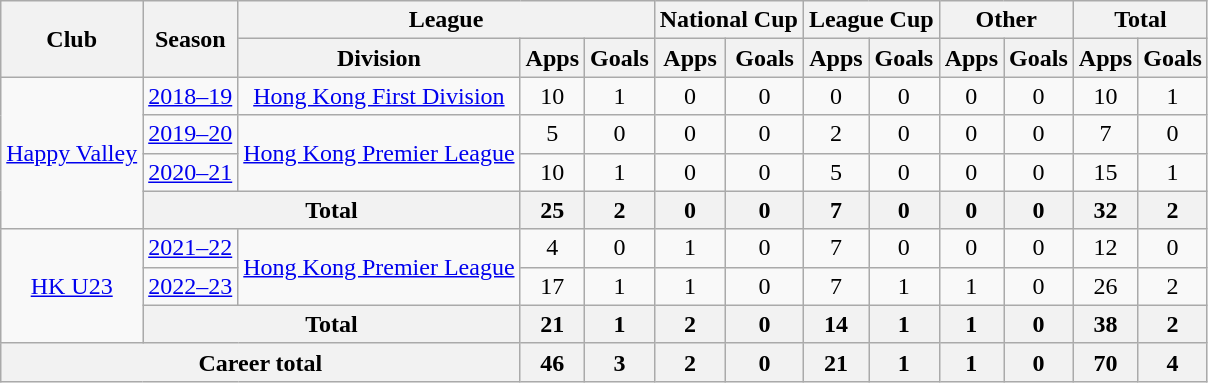<table class="wikitable" style="text-align: center">
<tr>
<th rowspan="2">Club</th>
<th rowspan="2">Season</th>
<th colspan="3">League</th>
<th colspan="2">National Cup</th>
<th colspan="2">League Cup</th>
<th colspan="2">Other</th>
<th colspan="2">Total</th>
</tr>
<tr>
<th>Division</th>
<th>Apps</th>
<th>Goals</th>
<th>Apps</th>
<th>Goals</th>
<th>Apps</th>
<th>Goals</th>
<th>Apps</th>
<th>Goals</th>
<th>Apps</th>
<th>Goals</th>
</tr>
<tr>
<td rowspan="4"><a href='#'>Happy Valley</a></td>
<td><a href='#'>2018–19</a></td>
<td><a href='#'>Hong Kong First Division</a></td>
<td>10</td>
<td>1</td>
<td>0</td>
<td>0</td>
<td>0</td>
<td>0</td>
<td>0</td>
<td>0</td>
<td>10</td>
<td>1</td>
</tr>
<tr>
<td><a href='#'>2019–20</a></td>
<td rowspan="2"><a href='#'>Hong Kong Premier League</a></td>
<td>5</td>
<td>0</td>
<td>0</td>
<td>0</td>
<td>2</td>
<td>0</td>
<td>0</td>
<td>0</td>
<td>7</td>
<td>0</td>
</tr>
<tr>
<td><a href='#'>2020–21</a></td>
<td>10</td>
<td>1</td>
<td>0</td>
<td>0</td>
<td>5</td>
<td>0</td>
<td>0</td>
<td>0</td>
<td>15</td>
<td>1</td>
</tr>
<tr>
<th colspan=2>Total</th>
<th>25</th>
<th>2</th>
<th>0</th>
<th>0</th>
<th>7</th>
<th>0</th>
<th>0</th>
<th>0</th>
<th>32</th>
<th>2</th>
</tr>
<tr>
<td rowspan="3"><a href='#'>HK U23</a></td>
<td><a href='#'>2021–22</a></td>
<td rowspan="2"><a href='#'>Hong Kong Premier League</a></td>
<td>4</td>
<td>0</td>
<td>1</td>
<td>0</td>
<td>7</td>
<td>0</td>
<td>0</td>
<td>0</td>
<td>12</td>
<td>0</td>
</tr>
<tr>
<td><a href='#'>2022–23</a></td>
<td>17</td>
<td>1</td>
<td>1</td>
<td>0</td>
<td>7</td>
<td>1</td>
<td>1</td>
<td>0</td>
<td>26</td>
<td>2</td>
</tr>
<tr>
<th colspan=2>Total</th>
<th>21</th>
<th>1</th>
<th>2</th>
<th>0</th>
<th>14</th>
<th>1</th>
<th>1</th>
<th>0</th>
<th>38</th>
<th>2</th>
</tr>
<tr>
<th colspan=3>Career total</th>
<th>46</th>
<th>3</th>
<th>2</th>
<th>0</th>
<th>21</th>
<th>1</th>
<th>1</th>
<th>0</th>
<th>70</th>
<th>4</th>
</tr>
</table>
